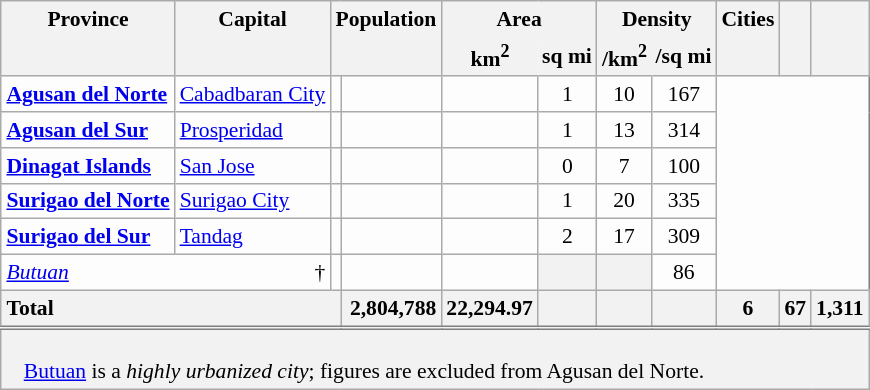<table class="wikitable sortable" style="margin:auto; background:#fdfdfd; text-align:center; font-size:90%; border:1pt solid gray;">
<tr>
<th scope="col" style="border-bottom:none;" class="unsortable">Province </th>
<th scope="col" style="border-bottom:none;" class="unsortable">Capital</th>
<th scope="col" style="border-bottom:none;white-space:nowrap;" class="unsortable" colspan=2>Population </th>
<th scope="col" style="border-bottom:none;" colspan=2>Area</th>
<th scope="col" style="border-bottom:none;" colspan=2>Density</th>
<th scope="col" style="border-bottom:none;" class="unsortable">Cities</th>
<th scope="col" style="border-bottom:none;" class="unsortable"></th>
<th scope="col" style="border-bottom:none;" class="unsortable"></th>
</tr>
<tr>
<th scope="col" style="border-top:none;"></th>
<th scope="col" style="border-top:none;"></th>
<th scope="col" style="border-top:none;" colspan=2></th>
<th scope="col" style="border-style:none none solid solid;">km<sup>2</sup></th>
<th scope="col" style="border-style:none solid solid none;white-space:nowrap;" class="unsortable">sq mi</th>
<th scope="col" style="border-style:none none solid solid;">/km<sup>2</sup></th>
<th scope="col" style="border-style:none solid solid none;white-space:nowrap;" class="unsortable">/sq mi</th>
<th scope="col" style="border-top:none;"></th>
<th scope="col" style="border-top:none;"></th>
<th scope="col" style="border-top:none;"></th>
</tr>
<tr>
<th scope="row" style="text-align:left; background:initial;"><a href='#'>Agusan del Norte</a></th>
<td style="text-align:left;"><a href='#'>Cabadbaran City</a></td>
<td></td>
<td></td>
<td></td>
<td>1</td>
<td>10</td>
<td>167</td>
</tr>
<tr>
<th scope="row" style="text-align:left; background:initial;"><a href='#'>Agusan del Sur</a></th>
<td style="text-align:left;"><a href='#'>Prosperidad</a></td>
<td></td>
<td></td>
<td></td>
<td>1</td>
<td>13</td>
<td>314</td>
</tr>
<tr>
<th scope="row" style="text-align:left; background:initial;"><a href='#'>Dinagat Islands</a></th>
<td style="text-align:left;"><a href='#'>San Jose</a></td>
<td></td>
<td></td>
<td></td>
<td>0</td>
<td>7</td>
<td>100</td>
</tr>
<tr>
<th scope="row" style="text-align:left; background:initial;"><a href='#'>Surigao del Norte</a></th>
<td style="text-align:left;"><a href='#'>Surigao City</a></td>
<td></td>
<td></td>
<td></td>
<td>1</td>
<td>20</td>
<td>335</td>
</tr>
<tr>
<th scope="row" style="text-align:left; background:initial;"><a href='#'>Surigao del Sur</a></th>
<td style="text-align:left;"><a href='#'>Tandag</a></td>
<td></td>
<td></td>
<td></td>
<td>2</td>
<td>17</td>
<td>309</td>
</tr>
<tr>
<th scope="row" style="text-align:left;background-color:initial;border-right:0;font-weight:normal;font-style:italic;"><a href='#'>Butuan</a></th>
<td style="text-align:right;border-left:0;">†</td>
<td></td>
<td></td>
<td></td>
<th></th>
<th></th>
<td>86</td>
</tr>
<tr class="sortbottom">
<th colspan="3" scope="row" style="text-align:left;">Total</th>
<th scope="col" style="text-align:right;">2,804,788</th>
<th scope="col" style="text-align:right;">22,294.97</th>
<th scope="col" style="text-align:right;"></th>
<th scope="col" style="text-align:right;"></th>
<th scope="col" style="text-align:right;"></th>
<th scope="col">6</th>
<th scope="col">67</th>
<th scope="col">1,311</th>
</tr>
<tr class="sortbottom" style="text-align:left; background:#f2f2f2; border-top:double gray;">
<td colspan="12" style="padding-left:1em;"><br> <a href='#'>Butuan</a> is a <em>highly urbanized city</em>; figures are excluded from Agusan del Norte.</td>
</tr>
</table>
